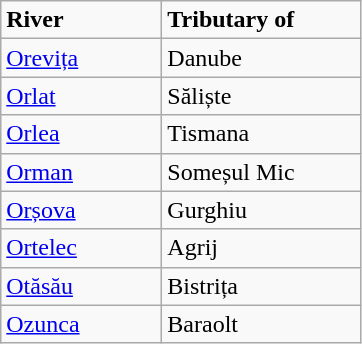<table class="wikitable">
<tr>
<td width="100pt"><strong>River</strong></td>
<td width="125pt"><strong>Tributary of</strong></td>
</tr>
<tr>
<td><a href='#'>Orevița</a></td>
<td>Danube</td>
</tr>
<tr>
<td><a href='#'>Orlat</a></td>
<td>Săliște</td>
</tr>
<tr>
<td><a href='#'>Orlea</a></td>
<td>Tismana</td>
</tr>
<tr>
<td><a href='#'>Orman</a></td>
<td>Someșul Mic</td>
</tr>
<tr>
<td><a href='#'>Orșova</a></td>
<td>Gurghiu</td>
</tr>
<tr>
<td><a href='#'>Ortelec</a></td>
<td>Agrij</td>
</tr>
<tr>
<td><a href='#'>Otăsău</a></td>
<td>Bistrița</td>
</tr>
<tr>
<td><a href='#'>Ozunca</a></td>
<td>Baraolt</td>
</tr>
</table>
